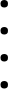<table>
<tr>
<td><br><ul><li></li><li></li><li></li><li></li></ul></td>
</tr>
</table>
